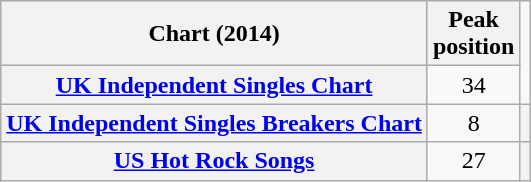<table class="wikitable plainrowheaders" style="text-align:center">
<tr>
<th scope="col">Chart (2014)</th>
<th scope="col">Peak<br>position</th>
</tr>
<tr>
<th scope="row"><a href='#'>UK Independent Singles Chart</a></th>
<td>34</td>
</tr>
<tr>
<th scope="row"><a href='#'>UK Independent Singles Breakers Chart</a></th>
<td>8</td>
<th></th>
</tr>
<tr>
<th scope="row"><a href='#'>US Hot Rock Songs</a></th>
<td>27</td>
<th></th>
</tr>
</table>
